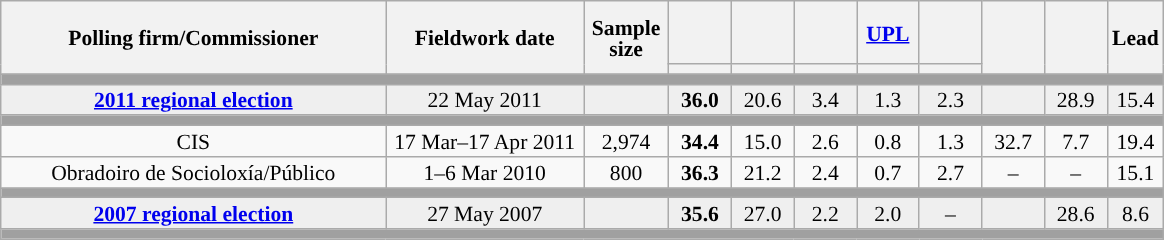<table class="wikitable collapsible collapsed" style="text-align:center; font-size:90%; line-height:14px;">
<tr style="height:42px;">
<th style="width:250px;" rowspan="2">Polling firm/Commissioner</th>
<th style="width:125px;" rowspan="2">Fieldwork date</th>
<th style="width:50px;" rowspan="2">Sample size</th>
<th style="width:35px;"></th>
<th style="width:35px;"></th>
<th style="width:35px;"></th>
<th style="width:35px;"><a href='#'>UPL</a></th>
<th style="width:35px;"></th>
<th style="width:35px;" rowspan="2"></th>
<th style="width:35px;" rowspan="2"></th>
<th style="width:30px;" rowspan="2">Lead</th>
</tr>
<tr>
<th style="color:inherit;background:"></th>
<th style="color:inherit;background:"></th>
<th style="color:inherit;background:"></th>
<th style="color:inherit;background:"></th>
<th style="color:inherit;background:"></th>
</tr>
<tr>
<td colspan="11" style="background:#A0A0A0"></td>
</tr>
<tr style="background:#EFEFEF;">
<td><strong><a href='#'>2011 regional election</a></strong></td>
<td>22 May 2011</td>
<td></td>
<td><strong>36.0</strong></td>
<td>20.6</td>
<td>3.4</td>
<td>1.3</td>
<td>2.3</td>
<td></td>
<td>28.9</td>
<td style="background:">15.4</td>
</tr>
<tr>
<td colspan="11" style="background:#A0A0A0"></td>
</tr>
<tr>
<td>CIS</td>
<td>17 Mar–17 Apr 2011</td>
<td>2,974</td>
<td><strong>34.4</strong></td>
<td>15.0</td>
<td>2.6</td>
<td>0.8</td>
<td>1.3</td>
<td>32.7</td>
<td>7.7</td>
<td style="background:">19.4</td>
</tr>
<tr>
<td>Obradoiro de Socioloxía/Público</td>
<td>1–6 Mar 2010</td>
<td>800</td>
<td><strong>36.3</strong></td>
<td>21.2</td>
<td>2.4</td>
<td>0.7</td>
<td>2.7</td>
<td>–</td>
<td>–</td>
<td style="background:">15.1</td>
</tr>
<tr>
<td colspan="11" style="background:#A0A0A0"></td>
</tr>
<tr style="background:#EFEFEF;">
<td><strong><a href='#'>2007 regional election</a></strong></td>
<td>27 May 2007</td>
<td></td>
<td><strong>35.6</strong></td>
<td>27.0</td>
<td>2.2</td>
<td>2.0</td>
<td>–</td>
<td></td>
<td>28.6</td>
<td style="background:">8.6</td>
</tr>
<tr>
<td colspan="11" style="background:#A0A0A0"></td>
</tr>
</table>
